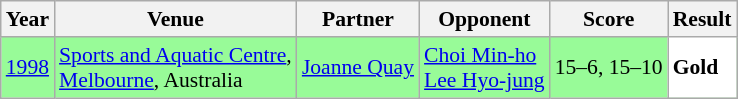<table class="sortable wikitable" style="font-size: 90%;">
<tr>
<th>Year</th>
<th>Venue</th>
<th>Partner</th>
<th>Opponent</th>
<th>Score</th>
<th>Result</th>
</tr>
<tr style="background:#98FB98">
<td align="center"><a href='#'>1998</a></td>
<td align="left"><a href='#'>Sports and Aquatic Centre</a>,<br><a href='#'>Melbourne</a>, Australia</td>
<td align="left"> <a href='#'>Joanne Quay</a></td>
<td align="left"> <a href='#'>Choi Min-ho</a><br> <a href='#'>Lee Hyo-jung</a></td>
<td align="left">15–6, 15–10</td>
<td style="text-align:left; background:white"> <strong>Gold</strong></td>
</tr>
</table>
